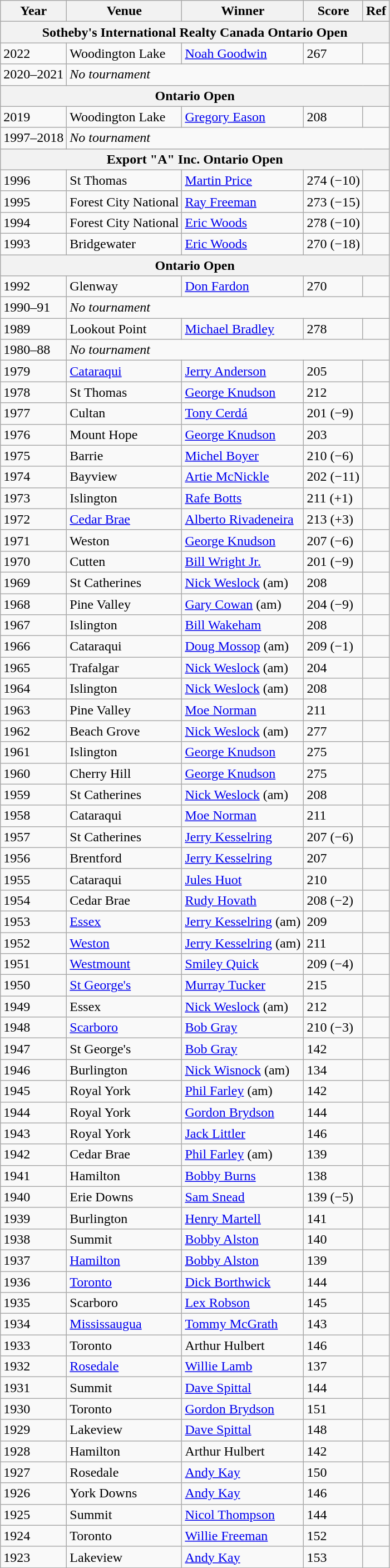<table class=wikitable>
<tr>
<th>Year</th>
<th>Venue</th>
<th>Winner</th>
<th>Score</th>
<th>Ref</th>
</tr>
<tr>
<th colspan=5>Sotheby's International Realty Canada Ontario Open</th>
</tr>
<tr>
<td>2022</td>
<td>Woodington Lake</td>
<td> <a href='#'>Noah Goodwin</a></td>
<td>267</td>
<td></td>
</tr>
<tr>
<td>2020–2021</td>
<td colspan=4><em>No tournament</em></td>
</tr>
<tr>
<th colspan=5>Ontario Open</th>
</tr>
<tr>
<td>2019</td>
<td>Woodington Lake</td>
<td> <a href='#'>Gregory Eason</a></td>
<td>208</td>
<td></td>
</tr>
<tr>
<td>1997–2018</td>
<td colspan=4><em>No tournament</em></td>
</tr>
<tr>
<th colspan=5>Export "A" Inc. Ontario Open</th>
</tr>
<tr>
<td>1996</td>
<td>St Thomas</td>
<td> <a href='#'>Martin Price</a></td>
<td>274 (−10)</td>
<td></td>
</tr>
<tr>
<td>1995</td>
<td>Forest City National</td>
<td> <a href='#'>Ray Freeman</a></td>
<td>273 (−15)</td>
<td></td>
</tr>
<tr>
<td>1994</td>
<td>Forest City National</td>
<td> <a href='#'>Eric Woods</a></td>
<td>278 (−10)</td>
<td></td>
</tr>
<tr>
<td>1993</td>
<td>Bridgewater</td>
<td> <a href='#'>Eric Woods</a></td>
<td>270 (−18)</td>
<td></td>
</tr>
<tr>
<th colspan=5>Ontario Open</th>
</tr>
<tr>
<td>1992</td>
<td>Glenway</td>
<td> <a href='#'>Don Fardon</a></td>
<td>270</td>
<td></td>
</tr>
<tr>
<td>1990–91</td>
<td colspan=4><em>No tournament</em></td>
</tr>
<tr>
<td>1989</td>
<td>Lookout Point</td>
<td> <a href='#'>Michael Bradley</a></td>
<td>278</td>
<td></td>
</tr>
<tr>
<td>1980–88</td>
<td colspan=4><em>No tournament</em></td>
</tr>
<tr>
<td>1979</td>
<td><a href='#'>Cataraqui</a></td>
<td> <a href='#'>Jerry Anderson</a></td>
<td>205</td>
<td></td>
</tr>
<tr>
<td>1978</td>
<td>St Thomas</td>
<td> <a href='#'>George Knudson</a></td>
<td>212</td>
<td></td>
</tr>
<tr>
<td>1977</td>
<td>Cultan</td>
<td> <a href='#'>Tony Cerdá</a></td>
<td>201 (−9)</td>
<td></td>
</tr>
<tr>
<td>1976</td>
<td>Mount Hope</td>
<td> <a href='#'>George Knudson</a></td>
<td>203</td>
<td></td>
</tr>
<tr>
<td>1975</td>
<td>Barrie</td>
<td> <a href='#'>Michel Boyer</a></td>
<td>210 (−6)</td>
<td></td>
</tr>
<tr>
<td>1974</td>
<td>Bayview</td>
<td> <a href='#'>Artie McNickle</a></td>
<td>202 (−11)</td>
<td></td>
</tr>
<tr>
<td>1973</td>
<td>Islington</td>
<td> <a href='#'>Rafe Botts</a></td>
<td>211 (+1)</td>
<td></td>
</tr>
<tr>
<td>1972</td>
<td><a href='#'>Cedar Brae</a></td>
<td> <a href='#'>Alberto Rivadeneira</a></td>
<td>213 (+3)</td>
<td></td>
</tr>
<tr>
<td>1971</td>
<td>Weston</td>
<td> <a href='#'>George Knudson</a></td>
<td>207 (−6)</td>
<td></td>
</tr>
<tr>
<td>1970</td>
<td>Cutten</td>
<td> <a href='#'>Bill Wright Jr.</a></td>
<td>201 (−9)</td>
<td></td>
</tr>
<tr>
<td>1969</td>
<td>St Catherines</td>
<td> <a href='#'>Nick Weslock</a> (am)</td>
<td>208</td>
<td></td>
</tr>
<tr>
<td>1968</td>
<td>Pine Valley</td>
<td> <a href='#'>Gary Cowan</a> (am)</td>
<td>204 (−9)</td>
<td></td>
</tr>
<tr>
<td>1967</td>
<td>Islington</td>
<td> <a href='#'>Bill Wakeham</a></td>
<td>208</td>
<td></td>
</tr>
<tr>
<td>1966</td>
<td>Cataraqui</td>
<td> <a href='#'>Doug Mossop</a> (am)</td>
<td>209 (−1)</td>
<td></td>
</tr>
<tr>
<td>1965</td>
<td>Trafalgar</td>
<td> <a href='#'>Nick Weslock</a> (am)</td>
<td>204</td>
<td></td>
</tr>
<tr>
<td>1964</td>
<td>Islington</td>
<td> <a href='#'>Nick Weslock</a> (am)</td>
<td>208</td>
<td></td>
</tr>
<tr>
<td>1963</td>
<td>Pine Valley</td>
<td> <a href='#'>Moe Norman</a></td>
<td>211</td>
<td></td>
</tr>
<tr>
<td>1962</td>
<td>Beach Grove</td>
<td> <a href='#'>Nick Weslock</a> (am)</td>
<td>277</td>
<td></td>
</tr>
<tr>
<td>1961</td>
<td>Islington</td>
<td> <a href='#'>George Knudson</a></td>
<td>275</td>
<td></td>
</tr>
<tr>
<td>1960</td>
<td>Cherry Hill</td>
<td> <a href='#'>George Knudson</a></td>
<td>275</td>
<td></td>
</tr>
<tr>
<td>1959</td>
<td>St Catherines</td>
<td> <a href='#'>Nick Weslock</a> (am)</td>
<td>208</td>
<td></td>
</tr>
<tr>
<td>1958</td>
<td>Cataraqui</td>
<td> <a href='#'>Moe Norman</a></td>
<td>211</td>
<td></td>
</tr>
<tr>
<td>1957</td>
<td>St Catherines</td>
<td> <a href='#'>Jerry Kesselring</a></td>
<td>207 (−6)</td>
<td></td>
</tr>
<tr>
<td>1956</td>
<td>Brentford</td>
<td> <a href='#'>Jerry Kesselring</a></td>
<td>207</td>
<td></td>
</tr>
<tr>
<td>1955</td>
<td>Cataraqui</td>
<td> <a href='#'>Jules Huot</a></td>
<td>210</td>
<td></td>
</tr>
<tr>
<td>1954</td>
<td>Cedar Brae</td>
<td> <a href='#'>Rudy Hovath</a></td>
<td>208 (−2)</td>
<td></td>
</tr>
<tr>
<td>1953</td>
<td><a href='#'>Essex</a></td>
<td> <a href='#'>Jerry Kesselring</a> (am)</td>
<td>209</td>
<td></td>
</tr>
<tr>
<td>1952</td>
<td><a href='#'>Weston</a></td>
<td> <a href='#'>Jerry Kesselring</a> (am)</td>
<td>211</td>
<td></td>
</tr>
<tr>
<td>1951</td>
<td><a href='#'>Westmount</a></td>
<td> <a href='#'>Smiley Quick</a></td>
<td>209 (−4)</td>
<td></td>
</tr>
<tr>
<td>1950</td>
<td><a href='#'>St George's</a></td>
<td> <a href='#'>Murray Tucker</a></td>
<td>215</td>
<td></td>
</tr>
<tr>
<td>1949</td>
<td>Essex</td>
<td> <a href='#'>Nick Weslock</a> (am)</td>
<td>212</td>
<td></td>
</tr>
<tr>
<td>1948</td>
<td><a href='#'>Scarboro</a></td>
<td> <a href='#'>Bob Gray</a></td>
<td>210 (−3)</td>
<td></td>
</tr>
<tr>
<td>1947</td>
<td>St George's</td>
<td> <a href='#'>Bob Gray</a></td>
<td>142</td>
<td></td>
</tr>
<tr>
<td>1946</td>
<td>Burlington</td>
<td> <a href='#'>Nick Wisnock</a> (am)</td>
<td>134</td>
<td></td>
</tr>
<tr>
<td>1945</td>
<td>Royal York</td>
<td> <a href='#'>Phil Farley</a> (am)</td>
<td>142</td>
<td></td>
</tr>
<tr>
<td>1944</td>
<td>Royal York</td>
<td> <a href='#'>Gordon Brydson</a></td>
<td>144</td>
<td></td>
</tr>
<tr>
<td>1943</td>
<td>Royal York</td>
<td> <a href='#'>Jack Littler</a></td>
<td>146</td>
<td></td>
</tr>
<tr>
<td>1942</td>
<td>Cedar Brae</td>
<td> <a href='#'>Phil Farley</a> (am)</td>
<td>139</td>
<td></td>
</tr>
<tr>
<td>1941</td>
<td>Hamilton</td>
<td> <a href='#'>Bobby Burns</a></td>
<td>138</td>
<td></td>
</tr>
<tr>
<td>1940</td>
<td>Erie Downs</td>
<td> <a href='#'>Sam Snead</a></td>
<td>139 (−5)</td>
<td></td>
</tr>
<tr>
<td>1939</td>
<td>Burlington</td>
<td> <a href='#'>Henry Martell</a></td>
<td>141</td>
<td></td>
</tr>
<tr>
<td>1938</td>
<td>Summit</td>
<td> <a href='#'>Bobby Alston</a></td>
<td>140</td>
<td></td>
</tr>
<tr>
<td>1937</td>
<td><a href='#'>Hamilton</a></td>
<td> <a href='#'>Bobby Alston</a></td>
<td>139</td>
<td></td>
</tr>
<tr>
<td>1936</td>
<td><a href='#'>Toronto</a></td>
<td> <a href='#'>Dick Borthwick</a></td>
<td>144</td>
<td></td>
</tr>
<tr>
<td>1935</td>
<td>Scarboro</td>
<td> <a href='#'>Lex Robson</a></td>
<td>145</td>
<td></td>
</tr>
<tr>
<td>1934</td>
<td><a href='#'>Mississaugua</a></td>
<td> <a href='#'>Tommy McGrath</a></td>
<td>143</td>
<td></td>
</tr>
<tr>
<td>1933</td>
<td>Toronto</td>
<td> Arthur Hulbert</td>
<td>146</td>
<td></td>
</tr>
<tr>
<td>1932</td>
<td><a href='#'>Rosedale</a></td>
<td> <a href='#'>Willie Lamb</a></td>
<td>137</td>
<td></td>
</tr>
<tr>
<td>1931</td>
<td>Summit</td>
<td> <a href='#'>Dave Spittal</a></td>
<td>144</td>
<td></td>
</tr>
<tr>
<td>1930</td>
<td>Toronto</td>
<td> <a href='#'>Gordon Brydson</a></td>
<td>151</td>
<td></td>
</tr>
<tr>
<td>1929</td>
<td>Lakeview</td>
<td> <a href='#'>Dave Spittal</a></td>
<td>148</td>
<td></td>
</tr>
<tr>
<td>1928</td>
<td>Hamilton</td>
<td> Arthur Hulbert</td>
<td>142</td>
<td></td>
</tr>
<tr>
<td>1927</td>
<td>Rosedale</td>
<td> <a href='#'>Andy Kay</a></td>
<td>150</td>
<td></td>
</tr>
<tr>
<td>1926</td>
<td>York Downs</td>
<td> <a href='#'>Andy Kay</a></td>
<td>146</td>
<td></td>
</tr>
<tr>
<td>1925</td>
<td>Summit</td>
<td> <a href='#'>Nicol Thompson</a></td>
<td>144</td>
<td></td>
</tr>
<tr>
<td>1924</td>
<td>Toronto</td>
<td> <a href='#'>Willie Freeman</a></td>
<td>152</td>
<td></td>
</tr>
<tr>
<td>1923</td>
<td>Lakeview</td>
<td> <a href='#'>Andy Kay</a></td>
<td>153</td>
<td></td>
</tr>
</table>
